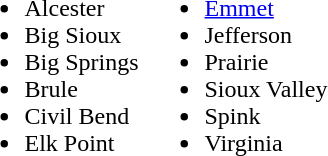<table>
<tr ---- valign="top">
<td><br><ul><li>Alcester</li><li>Big Sioux</li><li>Big Springs</li><li>Brule</li><li>Civil Bend</li><li>Elk Point</li></ul></td>
<td><br><ul><li><a href='#'>Emmet</a></li><li>Jefferson</li><li>Prairie</li><li>Sioux Valley</li><li>Spink</li><li>Virginia</li></ul></td>
</tr>
</table>
